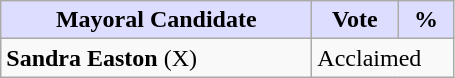<table class="wikitable">
<tr>
<th style="background:#ddf; width:200px;">Mayoral Candidate</th>
<th style="background:#ddf; width:50px;">Vote</th>
<th style="background:#ddf; width:30px;">%</th>
</tr>
<tr>
<td><strong>Sandra Easton</strong> (X)</td>
<td colspan="2">Acclaimed</td>
</tr>
</table>
